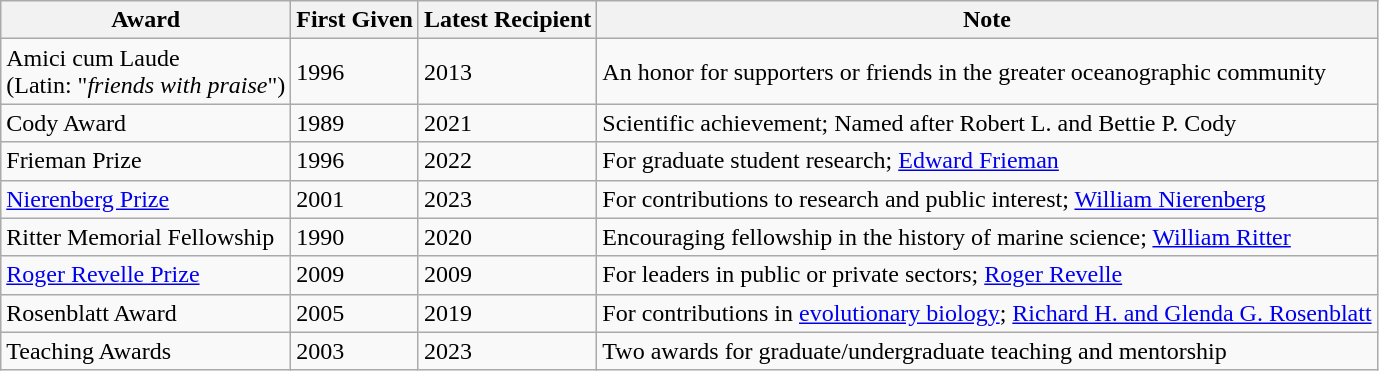<table class="wikitable sortable mw-collapsible mw-collapsed">
<tr>
<th>Award</th>
<th>First Given</th>
<th>Latest Recipient</th>
<th>Note</th>
</tr>
<tr>
<td>Amici cum Laude<br>(Latin: "<em>friends with praise</em>")</td>
<td>1996</td>
<td>2013</td>
<td>An honor for supporters or friends in the greater oceanographic community</td>
</tr>
<tr>
<td>Cody Award</td>
<td>1989</td>
<td>2021</td>
<td>Scientific achievement; Named after Robert L. and Bettie P. Cody</td>
</tr>
<tr>
<td>Frieman Prize</td>
<td>1996</td>
<td>2022</td>
<td>For graduate student research; <a href='#'>Edward Frieman</a></td>
</tr>
<tr>
<td><a href='#'>Nierenberg Prize</a></td>
<td>2001</td>
<td>2023</td>
<td>For contributions to research and public interest; <a href='#'>William Nierenberg</a></td>
</tr>
<tr>
<td>Ritter Memorial Fellowship</td>
<td>1990</td>
<td>2020</td>
<td>Encouraging fellowship in the history of marine science; <a href='#'>William Ritter</a></td>
</tr>
<tr>
<td><a href='#'>Roger Revelle Prize</a></td>
<td>2009</td>
<td>2009</td>
<td>For leaders in public or private sectors; <a href='#'>Roger Revelle</a></td>
</tr>
<tr>
<td>Rosenblatt Award</td>
<td>2005</td>
<td>2019</td>
<td>For contributions in <a href='#'>evolutionary biology</a>; <a href='#'>Richard H. and Glenda G. Rosenblatt</a></td>
</tr>
<tr>
<td>Teaching Awards</td>
<td>2003</td>
<td>2023</td>
<td>Two awards for graduate/undergraduate teaching and mentorship</td>
</tr>
</table>
